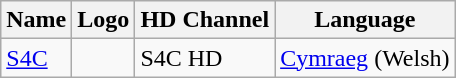<table class="wikitable sortable">
<tr>
<th>Name</th>
<th>Logo</th>
<th>HD Channel</th>
<th>Language</th>
</tr>
<tr>
<td><a href='#'>S4C</a></td>
<td></td>
<td>S4C HD</td>
<td><a href='#'>Cymraeg</a> (Welsh)</td>
</tr>
</table>
